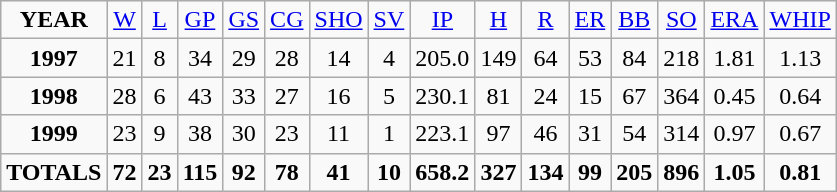<table class="wikitable" style="text-align:center;">
<tr>
<td><strong>YEAR</strong></td>
<td><a href='#'>W</a></td>
<td><a href='#'>L</a></td>
<td><a href='#'>GP</a></td>
<td><a href='#'>GS</a></td>
<td><a href='#'>CG</a></td>
<td><a href='#'>SHO</a></td>
<td><a href='#'>SV</a></td>
<td><a href='#'>IP</a></td>
<td><a href='#'>H</a></td>
<td><a href='#'>R</a></td>
<td><a href='#'>ER</a></td>
<td><a href='#'>BB</a></td>
<td><a href='#'>SO</a></td>
<td><a href='#'>ERA</a></td>
<td><a href='#'>WHIP</a></td>
</tr>
<tr>
<td><strong>1997</strong></td>
<td>21</td>
<td>8</td>
<td>34</td>
<td>29</td>
<td>28</td>
<td>14</td>
<td>4</td>
<td>205.0</td>
<td>149</td>
<td>64</td>
<td>53</td>
<td>84</td>
<td>218</td>
<td>1.81</td>
<td>1.13</td>
</tr>
<tr>
<td><strong>1998</strong></td>
<td>28</td>
<td>6</td>
<td>43</td>
<td>33</td>
<td>27</td>
<td>16</td>
<td>5</td>
<td>230.1</td>
<td>81</td>
<td>24</td>
<td>15</td>
<td>67</td>
<td>364</td>
<td>0.45</td>
<td>0.64</td>
</tr>
<tr>
<td><strong>1999</strong></td>
<td>23</td>
<td>9</td>
<td>38</td>
<td>30</td>
<td>23</td>
<td>11</td>
<td>1</td>
<td>223.1</td>
<td>97</td>
<td>46</td>
<td>31</td>
<td>54</td>
<td>314</td>
<td>0.97</td>
<td>0.67</td>
</tr>
<tr>
<td><strong>TOTALS</strong></td>
<td><strong>72</strong></td>
<td><strong>23</strong></td>
<td><strong>115</strong></td>
<td><strong>92</strong></td>
<td><strong>78</strong></td>
<td><strong>41</strong></td>
<td><strong>10</strong></td>
<td><strong>658.2</strong></td>
<td><strong>327</strong></td>
<td><strong>134</strong></td>
<td><strong>99</strong></td>
<td><strong>205</strong></td>
<td><strong>896</strong></td>
<td><strong>1.05</strong></td>
<td><strong>0.81</strong></td>
</tr>
</table>
